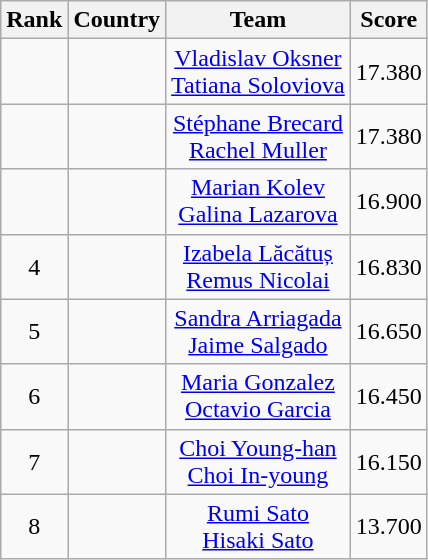<table class="wikitable sortable" style="text-align:center">
<tr>
<th scope=col>Rank</th>
<th scope=col>Country</th>
<th scope=col>Team</th>
<th>Score</th>
</tr>
<tr>
<td></td>
<td align=left></td>
<td><a href='#'>Vladislav Oksner</a><br><a href='#'>Tatiana Soloviova</a></td>
<td>17.380</td>
</tr>
<tr>
<td></td>
<td align=left></td>
<td><a href='#'>Stéphane Brecard</a><br><a href='#'>Rachel Muller</a></td>
<td>17.380</td>
</tr>
<tr>
<td></td>
<td align=left></td>
<td><a href='#'>Marian Kolev</a><br><a href='#'>Galina Lazarova</a></td>
<td>16.900</td>
</tr>
<tr>
<td>4</td>
<td align=left></td>
<td><a href='#'>Izabela Lăcătuș</a><br><a href='#'>Remus Nicolai</a></td>
<td>16.830</td>
</tr>
<tr>
<td>5</td>
<td align=left></td>
<td><a href='#'>Sandra Arriagada</a><br><a href='#'>Jaime Salgado</a></td>
<td>16.650</td>
</tr>
<tr>
<td>6</td>
<td align=left></td>
<td><a href='#'>Maria Gonzalez</a><br><a href='#'>Octavio Garcia</a></td>
<td>16.450</td>
</tr>
<tr>
<td>7</td>
<td align=left></td>
<td><a href='#'>Choi Young-han</a><br><a href='#'>Choi In-young</a></td>
<td>16.150</td>
</tr>
<tr>
<td>8</td>
<td align=left></td>
<td><a href='#'>Rumi Sato</a><br><a href='#'>Hisaki Sato</a></td>
<td>13.700</td>
</tr>
</table>
